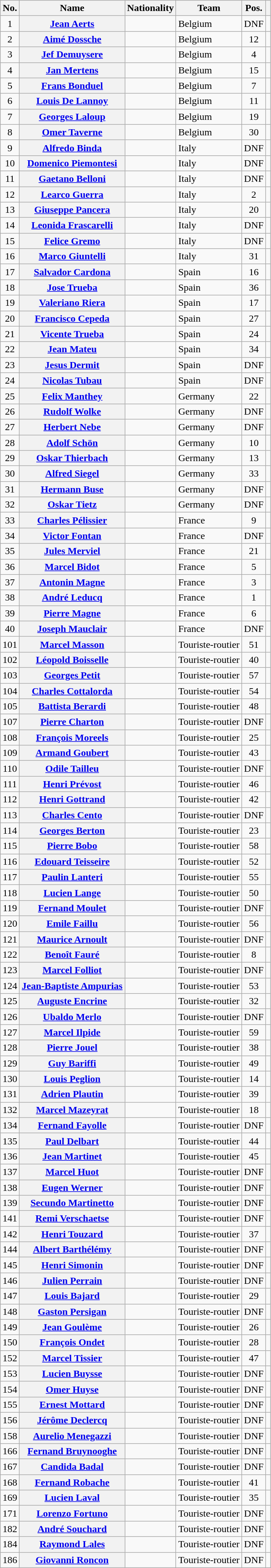<table class="wikitable plainrowheaders sortable">
<tr>
<th scope="col">No.</th>
<th scope="col">Name</th>
<th scope="col">Nationality</th>
<th scope="col">Team</th>
<th scope="col" data-sort-type="number">Pos.</th>
<th scope="col" class="unsortable"></th>
</tr>
<tr>
<td style="text-align:center;">1</td>
<th scope="row"><a href='#'>Jean Aerts</a></th>
<td></td>
<td>Belgium</td>
<td style="text-align:center;" data-sort-value="60">DNF</td>
<td style="text-align:center;"></td>
</tr>
<tr>
<td style="text-align:center;">2</td>
<th scope="row"><a href='#'>Aimé Dossche</a></th>
<td></td>
<td>Belgium</td>
<td style="text-align:center;">12</td>
<td style="text-align:center;"></td>
</tr>
<tr>
<td style="text-align:center;">3</td>
<th scope="row"><a href='#'>Jef Demuysere</a></th>
<td></td>
<td>Belgium</td>
<td style="text-align:center;">4</td>
<td style="text-align:center;"></td>
</tr>
<tr>
<td style="text-align:center;">4</td>
<th scope="row"><a href='#'>Jan Mertens</a></th>
<td></td>
<td>Belgium</td>
<td style="text-align:center;">15</td>
<td style="text-align:center;"></td>
</tr>
<tr>
<td style="text-align:center;">5</td>
<th scope="row"><a href='#'>Frans Bonduel</a></th>
<td></td>
<td>Belgium</td>
<td style="text-align:center;">7</td>
<td style="text-align:center;"></td>
</tr>
<tr>
<td style="text-align:center;">6</td>
<th scope="row"><a href='#'>Louis De Lannoy</a></th>
<td></td>
<td>Belgium</td>
<td style="text-align:center;">11</td>
<td style="text-align:center;"></td>
</tr>
<tr>
<td style="text-align:center;">7</td>
<th scope="row"><a href='#'>Georges Laloup</a></th>
<td></td>
<td>Belgium</td>
<td style="text-align:center;">19</td>
<td style="text-align:center;"></td>
</tr>
<tr>
<td style="text-align:center;">8</td>
<th scope="row"><a href='#'>Omer Taverne</a></th>
<td></td>
<td>Belgium</td>
<td style="text-align:center;">30</td>
<td style="text-align:center;"></td>
</tr>
<tr>
<td style="text-align:center;">9</td>
<th scope="row"><a href='#'>Alfredo Binda</a></th>
<td></td>
<td>Italy</td>
<td style="text-align:center;" data-sort-value="60">DNF</td>
<td style="text-align:center;"></td>
</tr>
<tr>
<td style="text-align:center;">10</td>
<th scope="row"><a href='#'>Domenico Piemontesi</a></th>
<td></td>
<td>Italy</td>
<td style="text-align:center;" data-sort-value="60">DNF</td>
<td style="text-align:center;"></td>
</tr>
<tr>
<td style="text-align:center;">11</td>
<th scope="row"><a href='#'>Gaetano Belloni</a></th>
<td></td>
<td>Italy</td>
<td style="text-align:center;" data-sort-value="60">DNF</td>
<td style="text-align:center;"></td>
</tr>
<tr>
<td style="text-align:center;">12</td>
<th scope="row"><a href='#'>Learco Guerra</a></th>
<td></td>
<td>Italy</td>
<td style="text-align:center;">2</td>
<td style="text-align:center;"></td>
</tr>
<tr>
<td style="text-align:center;">13</td>
<th scope="row"><a href='#'>Giuseppe Pancera</a></th>
<td></td>
<td>Italy</td>
<td style="text-align:center;">20</td>
<td style="text-align:center;"></td>
</tr>
<tr>
<td style="text-align:center;">14</td>
<th scope="row"><a href='#'>Leonida Frascarelli</a></th>
<td></td>
<td>Italy</td>
<td style="text-align:center;" data-sort-value="60">DNF</td>
<td style="text-align:center;"></td>
</tr>
<tr>
<td style="text-align:center;">15</td>
<th scope="row"><a href='#'>Felice Gremo</a></th>
<td></td>
<td>Italy</td>
<td style="text-align:center;" data-sort-value="60">DNF</td>
<td style="text-align:center;"></td>
</tr>
<tr>
<td style="text-align:center;">16</td>
<th scope="row"><a href='#'>Marco Giuntelli</a></th>
<td></td>
<td>Italy</td>
<td style="text-align:center;">31</td>
<td style="text-align:center;"></td>
</tr>
<tr>
<td style="text-align:center;">17</td>
<th scope="row"><a href='#'>Salvador Cardona</a></th>
<td></td>
<td>Spain</td>
<td style="text-align:center;">16</td>
<td style="text-align:center;"></td>
</tr>
<tr>
<td style="text-align:center;">18</td>
<th scope="row"><a href='#'>Jose Trueba</a></th>
<td></td>
<td>Spain</td>
<td style="text-align:center;">36</td>
<td style="text-align:center;"></td>
</tr>
<tr>
<td style="text-align:center;">19</td>
<th scope="row"><a href='#'>Valeriano Riera</a></th>
<td></td>
<td>Spain</td>
<td style="text-align:center;">17</td>
<td style="text-align:center;"></td>
</tr>
<tr>
<td style="text-align:center;">20</td>
<th scope="row"><a href='#'>Francisco Cepeda</a></th>
<td></td>
<td>Spain</td>
<td style="text-align:center;">27</td>
<td style="text-align:center;"></td>
</tr>
<tr>
<td style="text-align:center;">21</td>
<th scope="row"><a href='#'>Vicente Trueba</a></th>
<td></td>
<td>Spain</td>
<td style="text-align:center;">24</td>
<td style="text-align:center;"></td>
</tr>
<tr>
<td style="text-align:center;">22</td>
<th scope="row"><a href='#'>Jean Mateu</a></th>
<td></td>
<td>Spain</td>
<td style="text-align:center;">34</td>
<td style="text-align:center;"></td>
</tr>
<tr>
<td style="text-align:center;">23</td>
<th scope="row"><a href='#'>Jesus Dermit</a></th>
<td></td>
<td>Spain</td>
<td style="text-align:center;" data-sort-value="60">DNF</td>
<td style="text-align:center;"></td>
</tr>
<tr>
<td style="text-align:center;">24</td>
<th scope="row"><a href='#'>Nicolas Tubau</a></th>
<td></td>
<td>Spain</td>
<td style="text-align:center;" data-sort-value="60">DNF</td>
<td style="text-align:center;"></td>
</tr>
<tr>
<td style="text-align:center;">25</td>
<th scope="row"><a href='#'>Felix Manthey</a></th>
<td></td>
<td>Germany</td>
<td style="text-align:center;">22</td>
<td style="text-align:center;"></td>
</tr>
<tr>
<td style="text-align:center;">26</td>
<th scope="row"><a href='#'>Rudolf Wolke</a></th>
<td></td>
<td>Germany</td>
<td style="text-align:center;" data-sort-value="60">DNF</td>
<td style="text-align:center;"></td>
</tr>
<tr>
<td style="text-align:center;">27</td>
<th scope="row"><a href='#'>Herbert Nebe</a></th>
<td></td>
<td>Germany</td>
<td style="text-align:center;" data-sort-value="60">DNF</td>
<td style="text-align:center;"></td>
</tr>
<tr>
<td style="text-align:center;">28</td>
<th scope="row"><a href='#'>Adolf Schön</a></th>
<td></td>
<td>Germany</td>
<td style="text-align:center;">10</td>
<td style="text-align:center;"></td>
</tr>
<tr>
<td style="text-align:center;">29</td>
<th scope="row"><a href='#'>Oskar Thierbach</a></th>
<td></td>
<td>Germany</td>
<td style="text-align:center;">13</td>
<td style="text-align:center;"></td>
</tr>
<tr>
<td style="text-align:center;">30</td>
<th scope="row"><a href='#'>Alfred Siegel</a></th>
<td></td>
<td>Germany</td>
<td style="text-align:center;">33</td>
<td style="text-align:center;"></td>
</tr>
<tr>
<td style="text-align:center;">31</td>
<th scope="row"><a href='#'>Hermann Buse</a></th>
<td></td>
<td>Germany</td>
<td style="text-align:center;" data-sort-value="60">DNF</td>
<td style="text-align:center;"></td>
</tr>
<tr>
<td style="text-align:center;">32</td>
<th scope="row"><a href='#'>Oskar Tietz</a></th>
<td></td>
<td>Germany</td>
<td style="text-align:center;" data-sort-value="60">DNF</td>
<td style="text-align:center;"></td>
</tr>
<tr>
<td style="text-align:center;">33</td>
<th scope="row"><a href='#'>Charles Pélissier</a></th>
<td></td>
<td>France</td>
<td style="text-align:center;">9</td>
<td style="text-align:center;"></td>
</tr>
<tr>
<td style="text-align:center;">34</td>
<th scope="row"><a href='#'>Victor Fontan</a></th>
<td></td>
<td>France</td>
<td style="text-align:center;" data-sort-value="60">DNF</td>
<td style="text-align:center;"></td>
</tr>
<tr>
<td style="text-align:center;">35</td>
<th scope="row"><a href='#'>Jules Merviel</a></th>
<td></td>
<td>France</td>
<td style="text-align:center;">21</td>
<td style="text-align:center;"></td>
</tr>
<tr>
<td style="text-align:center;">36</td>
<th scope="row"><a href='#'>Marcel Bidot</a></th>
<td></td>
<td>France</td>
<td style="text-align:center;">5</td>
<td style="text-align:center;"></td>
</tr>
<tr>
<td style="text-align:center;">37</td>
<th scope="row"><a href='#'>Antonin Magne</a></th>
<td></td>
<td>France</td>
<td style="text-align:center;">3</td>
<td style="text-align:center;"></td>
</tr>
<tr>
<td style="text-align:center;">38</td>
<th scope="row"><a href='#'>André Leducq</a></th>
<td></td>
<td>France</td>
<td style="text-align:center;">1</td>
<td style="text-align:center;"></td>
</tr>
<tr>
<td style="text-align:center;">39</td>
<th scope="row"><a href='#'>Pierre Magne</a></th>
<td></td>
<td>France</td>
<td style="text-align:center;">6</td>
<td style="text-align:center;"></td>
</tr>
<tr>
<td style="text-align:center;">40</td>
<th scope="row"><a href='#'>Joseph Mauclair</a></th>
<td></td>
<td>France</td>
<td style="text-align:center;" data-sort-value="60">DNF</td>
<td style="text-align:center;"></td>
</tr>
<tr>
<td style="text-align:center;">101</td>
<th scope="row"><a href='#'>Marcel Masson</a></th>
<td></td>
<td>Touriste-routier</td>
<td style="text-align:center;">51</td>
<td style="text-align:center;"></td>
</tr>
<tr>
<td style="text-align:center;">102</td>
<th scope="row"><a href='#'>Léopold Boisselle</a></th>
<td></td>
<td>Touriste-routier</td>
<td style="text-align:center;">40</td>
<td style="text-align:center;"></td>
</tr>
<tr>
<td style="text-align:center;">103</td>
<th scope="row"><a href='#'>Georges Petit</a></th>
<td></td>
<td>Touriste-routier</td>
<td style="text-align:center;">57</td>
<td style="text-align:center;"></td>
</tr>
<tr>
<td style="text-align:center;">104</td>
<th scope="row"><a href='#'>Charles Cottalorda</a></th>
<td></td>
<td>Touriste-routier</td>
<td style="text-align:center;">54</td>
<td style="text-align:center;"></td>
</tr>
<tr>
<td style="text-align:center;">105</td>
<th scope="row"><a href='#'>Battista Berardi</a></th>
<td></td>
<td>Touriste-routier</td>
<td style="text-align:center;">48</td>
<td style="text-align:center;"></td>
</tr>
<tr>
<td style="text-align:center;">107</td>
<th scope="row"><a href='#'>Pierre Charton</a></th>
<td></td>
<td>Touriste-routier</td>
<td style="text-align:center;" data-sort-value="60">DNF</td>
<td style="text-align:center;"></td>
</tr>
<tr>
<td style="text-align:center;">108</td>
<th scope="row"><a href='#'>François Moreels</a></th>
<td></td>
<td>Touriste-routier</td>
<td style="text-align:center;">25</td>
<td style="text-align:center;"></td>
</tr>
<tr>
<td style="text-align:center;">109</td>
<th scope="row"><a href='#'>Armand Goubert</a></th>
<td></td>
<td>Touriste-routier</td>
<td style="text-align:center;">43</td>
<td style="text-align:center;"></td>
</tr>
<tr>
<td style="text-align:center;">110</td>
<th scope="row"><a href='#'>Odile Tailleu</a></th>
<td></td>
<td>Touriste-routier</td>
<td style="text-align:center;" data-sort-value="60">DNF</td>
<td style="text-align:center;"></td>
</tr>
<tr>
<td style="text-align:center;">111</td>
<th scope="row"><a href='#'>Henri Prévost</a></th>
<td></td>
<td>Touriste-routier</td>
<td style="text-align:center;">46</td>
<td style="text-align:center;"></td>
</tr>
<tr>
<td style="text-align:center;">112</td>
<th scope="row"><a href='#'>Henri Gottrand</a></th>
<td></td>
<td>Touriste-routier</td>
<td style="text-align:center;">42</td>
<td style="text-align:center;"></td>
</tr>
<tr>
<td style="text-align:center;">113</td>
<th scope="row"><a href='#'>Charles Cento</a></th>
<td></td>
<td>Touriste-routier</td>
<td style="text-align:center;" data-sort-value="60">DNF</td>
<td style="text-align:center;"></td>
</tr>
<tr>
<td style="text-align:center;">114</td>
<th scope="row"><a href='#'>Georges Berton</a></th>
<td></td>
<td>Touriste-routier</td>
<td style="text-align:center;">23</td>
<td style="text-align:center;"></td>
</tr>
<tr>
<td style="text-align:center;">115</td>
<th scope="row"><a href='#'>Pierre Bobo</a></th>
<td></td>
<td>Touriste-routier</td>
<td style="text-align:center;">58</td>
<td style="text-align:center;"></td>
</tr>
<tr>
<td style="text-align:center;">116</td>
<th scope="row"><a href='#'>Edouard Teisseire</a></th>
<td></td>
<td>Touriste-routier</td>
<td style="text-align:center;">52</td>
<td style="text-align:center;"></td>
</tr>
<tr>
<td style="text-align:center;">117</td>
<th scope="row"><a href='#'>Paulin Lanteri</a></th>
<td></td>
<td>Touriste-routier</td>
<td style="text-align:center;">55</td>
<td style="text-align:center;"></td>
</tr>
<tr>
<td style="text-align:center;">118</td>
<th scope="row"><a href='#'>Lucien Lange</a></th>
<td></td>
<td>Touriste-routier</td>
<td style="text-align:center;">50</td>
<td style="text-align:center;"></td>
</tr>
<tr>
<td style="text-align:center;">119</td>
<th scope="row"><a href='#'>Fernand Moulet</a></th>
<td></td>
<td>Touriste-routier</td>
<td style="text-align:center;" data-sort-value="60">DNF</td>
<td style="text-align:center;"></td>
</tr>
<tr>
<td style="text-align:center;">120</td>
<th scope="row"><a href='#'>Emile Faillu</a></th>
<td></td>
<td>Touriste-routier</td>
<td style="text-align:center;">56</td>
<td style="text-align:center;"></td>
</tr>
<tr>
<td style="text-align:center;">121</td>
<th scope="row"><a href='#'>Maurice Arnoult</a></th>
<td></td>
<td>Touriste-routier</td>
<td style="text-align:center;" data-sort-value="60">DNF</td>
<td style="text-align:center;"></td>
</tr>
<tr>
<td style="text-align:center;">122</td>
<th scope="row"><a href='#'>Benoît Fauré</a></th>
<td></td>
<td>Touriste-routier</td>
<td style="text-align:center;">8</td>
<td style="text-align:center;"></td>
</tr>
<tr>
<td style="text-align:center;">123</td>
<th scope="row"><a href='#'>Marcel Folliot</a></th>
<td></td>
<td>Touriste-routier</td>
<td style="text-align:center;" data-sort-value="60">DNF</td>
<td style="text-align:center;"></td>
</tr>
<tr>
<td style="text-align:center;">124</td>
<th scope="row"><a href='#'>Jean-Baptiste Ampurias</a></th>
<td></td>
<td>Touriste-routier</td>
<td style="text-align:center;">53</td>
<td style="text-align:center;"></td>
</tr>
<tr>
<td style="text-align:center;">125</td>
<th scope="row"><a href='#'>Auguste Encrine</a></th>
<td></td>
<td>Touriste-routier</td>
<td style="text-align:center;">32</td>
<td style="text-align:center;"></td>
</tr>
<tr>
<td style="text-align:center;">126</td>
<th scope="row"><a href='#'>Ubaldo Merlo</a></th>
<td></td>
<td>Touriste-routier</td>
<td style="text-align:center;" data-sort-value="60">DNF</td>
<td style="text-align:center;"></td>
</tr>
<tr>
<td style="text-align:center;">127</td>
<th scope="row"><a href='#'>Marcel Ilpide</a></th>
<td></td>
<td>Touriste-routier</td>
<td style="text-align:center;">59</td>
<td style="text-align:center;"></td>
</tr>
<tr>
<td style="text-align:center;">128</td>
<th scope="row"><a href='#'>Pierre Jouel</a></th>
<td></td>
<td>Touriste-routier</td>
<td style="text-align:center;">38</td>
<td style="text-align:center;"></td>
</tr>
<tr>
<td style="text-align:center;">129</td>
<th scope="row"><a href='#'>Guy Bariffi</a></th>
<td></td>
<td>Touriste-routier</td>
<td style="text-align:center;">49</td>
<td style="text-align:center;"></td>
</tr>
<tr>
<td style="text-align:center;">130</td>
<th scope="row"><a href='#'>Louis Peglion</a></th>
<td></td>
<td>Touriste-routier</td>
<td style="text-align:center;">14</td>
<td style="text-align:center;"></td>
</tr>
<tr>
<td style="text-align:center;">131</td>
<th scope="row"><a href='#'>Adrien Plautin</a></th>
<td></td>
<td>Touriste-routier</td>
<td style="text-align:center;">39</td>
<td style="text-align:center;"></td>
</tr>
<tr>
<td style="text-align:center;">132</td>
<th scope="row"><a href='#'>Marcel Mazeyrat</a></th>
<td></td>
<td>Touriste-routier</td>
<td style="text-align:center;">18</td>
<td style="text-align:center;"></td>
</tr>
<tr>
<td style="text-align:center;">134</td>
<th scope="row"><a href='#'>Fernand Fayolle</a></th>
<td></td>
<td>Touriste-routier</td>
<td style="text-align:center;" data-sort-value="60">DNF</td>
<td style="text-align:center;"></td>
</tr>
<tr>
<td style="text-align:center;">135</td>
<th scope="row"><a href='#'>Paul Delbart</a></th>
<td></td>
<td>Touriste-routier</td>
<td style="text-align:center;">44</td>
<td style="text-align:center;"></td>
</tr>
<tr>
<td style="text-align:center;">136</td>
<th scope="row"><a href='#'>Jean Martinet</a></th>
<td></td>
<td>Touriste-routier</td>
<td style="text-align:center;">45</td>
<td style="text-align:center;"></td>
</tr>
<tr>
<td style="text-align:center;">137</td>
<th scope="row"><a href='#'>Marcel Huot</a></th>
<td></td>
<td>Touriste-routier</td>
<td style="text-align:center;" data-sort-value="60">DNF</td>
<td style="text-align:center;"></td>
</tr>
<tr>
<td style="text-align:center;">138</td>
<th scope="row"><a href='#'>Eugen Werner</a></th>
<td></td>
<td>Touriste-routier</td>
<td style="text-align:center;" data-sort-value="60">DNF</td>
<td style="text-align:center;"></td>
</tr>
<tr>
<td style="text-align:center;">139</td>
<th scope="row"><a href='#'>Secundo Martinetto</a></th>
<td></td>
<td>Touriste-routier</td>
<td style="text-align:center;" data-sort-value="60">DNF</td>
<td style="text-align:center;"></td>
</tr>
<tr>
<td style="text-align:center;">141</td>
<th scope="row"><a href='#'>Remi Verschaetse</a></th>
<td></td>
<td>Touriste-routier</td>
<td style="text-align:center;" data-sort-value="60">DNF</td>
<td style="text-align:center;"></td>
</tr>
<tr>
<td style="text-align:center;">142</td>
<th scope="row"><a href='#'>Henri Touzard</a></th>
<td></td>
<td>Touriste-routier</td>
<td style="text-align:center;">37</td>
<td style="text-align:center;"></td>
</tr>
<tr>
<td style="text-align:center;">144</td>
<th scope="row"><a href='#'>Albert Barthélémy</a></th>
<td></td>
<td>Touriste-routier</td>
<td style="text-align:center;" data-sort-value="60">DNF</td>
<td style="text-align:center;"></td>
</tr>
<tr>
<td style="text-align:center;">145</td>
<th scope="row"><a href='#'>Henri Simonin</a></th>
<td></td>
<td>Touriste-routier</td>
<td style="text-align:center;" data-sort-value="60">DNF</td>
<td style="text-align:center;"></td>
</tr>
<tr>
<td style="text-align:center;">146</td>
<th scope="row"><a href='#'>Julien Perrain</a></th>
<td></td>
<td>Touriste-routier</td>
<td style="text-align:center;" data-sort-value="60">DNF</td>
<td style="text-align:center;"></td>
</tr>
<tr>
<td style="text-align:center;">147</td>
<th scope="row"><a href='#'>Louis Bajard</a></th>
<td></td>
<td>Touriste-routier</td>
<td style="text-align:center;">29</td>
<td style="text-align:center;"></td>
</tr>
<tr>
<td style="text-align:center;">148</td>
<th scope="row"><a href='#'>Gaston Persigan</a></th>
<td></td>
<td>Touriste-routier</td>
<td style="text-align:center;" data-sort-value="60">DNF</td>
<td style="text-align:center;"></td>
</tr>
<tr>
<td style="text-align:center;">149</td>
<th scope="row"><a href='#'>Jean Goulème</a></th>
<td></td>
<td>Touriste-routier</td>
<td style="text-align:center;">26</td>
<td style="text-align:center;"></td>
</tr>
<tr>
<td style="text-align:center;">150</td>
<th scope="row"><a href='#'>François Ondet</a></th>
<td></td>
<td>Touriste-routier</td>
<td style="text-align:center;">28</td>
<td style="text-align:center;"></td>
</tr>
<tr>
<td style="text-align:center;">152</td>
<th scope="row"><a href='#'>Marcel Tissier</a></th>
<td></td>
<td>Touriste-routier</td>
<td style="text-align:center;">47</td>
<td style="text-align:center;"></td>
</tr>
<tr>
<td style="text-align:center;">153</td>
<th scope="row"><a href='#'>Lucien Buysse</a></th>
<td></td>
<td>Touriste-routier</td>
<td style="text-align:center;" data-sort-value="60">DNF</td>
<td style="text-align:center;"></td>
</tr>
<tr>
<td style="text-align:center;">154</td>
<th scope="row"><a href='#'>Omer Huyse</a></th>
<td></td>
<td>Touriste-routier</td>
<td style="text-align:center;" data-sort-value="60">DNF</td>
<td style="text-align:center;"></td>
</tr>
<tr>
<td style="text-align:center;">155</td>
<th scope="row"><a href='#'>Ernest Mottard</a></th>
<td></td>
<td>Touriste-routier</td>
<td style="text-align:center;" data-sort-value="60">DNF</td>
<td style="text-align:center;"></td>
</tr>
<tr>
<td style="text-align:center;">156</td>
<th scope="row"><a href='#'>Jérôme Declercq</a></th>
<td></td>
<td>Touriste-routier</td>
<td style="text-align:center;" data-sort-value="60">DNF</td>
<td style="text-align:center;"></td>
</tr>
<tr>
<td style="text-align:center;">158</td>
<th scope="row"><a href='#'>Aurelio Menegazzi</a></th>
<td></td>
<td>Touriste-routier</td>
<td style="text-align:center;" data-sort-value="60">DNF</td>
<td style="text-align:center;"></td>
</tr>
<tr>
<td style="text-align:center;">166</td>
<th scope="row"><a href='#'>Fernand Bruynooghe</a></th>
<td></td>
<td>Touriste-routier</td>
<td style="text-align:center;" data-sort-value="60">DNF</td>
<td style="text-align:center;"></td>
</tr>
<tr>
<td style="text-align:center;">167</td>
<th scope="row"><a href='#'>Candida Badal</a></th>
<td></td>
<td>Touriste-routier</td>
<td style="text-align:center;" data-sort-value="60">DNF</td>
<td style="text-align:center;"></td>
</tr>
<tr>
<td style="text-align:center;">168</td>
<th scope="row"><a href='#'>Fernand Robache</a></th>
<td></td>
<td>Touriste-routier</td>
<td style="text-align:center;">41</td>
<td style="text-align:center;"></td>
</tr>
<tr>
<td style="text-align:center;">169</td>
<th scope="row"><a href='#'>Lucien Laval</a></th>
<td></td>
<td>Touriste-routier</td>
<td style="text-align:center;">35</td>
<td style="text-align:center;"></td>
</tr>
<tr>
<td style="text-align:center;">171</td>
<th scope="row"><a href='#'>Lorenzo Fortuno</a></th>
<td></td>
<td>Touriste-routier</td>
<td style="text-align:center;" data-sort-value="60">DNF</td>
<td style="text-align:center;"></td>
</tr>
<tr>
<td style="text-align:center;">182</td>
<th scope="row"><a href='#'>André Souchard</a></th>
<td></td>
<td>Touriste-routier</td>
<td style="text-align:center;" data-sort-value="60">DNF</td>
<td style="text-align:center;"></td>
</tr>
<tr>
<td style="text-align:center;">184</td>
<th scope="row"><a href='#'>Raymond Lales</a></th>
<td></td>
<td>Touriste-routier</td>
<td style="text-align:center;" data-sort-value="60">DNF</td>
<td style="text-align:center;"></td>
</tr>
<tr>
<td style="text-align:center;">186</td>
<th scope="row"><a href='#'>Giovanni Roncon</a></th>
<td></td>
<td>Touriste-routier</td>
<td style="text-align:center;" data-sort-value="60">DNF</td>
<td style="text-align:center;"></td>
</tr>
</table>
